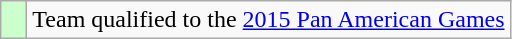<table class="wikitable" style="text-align: center;">
<tr>
<td width=10px bgcolor=#ccffcc></td>
<td>Team qualified to the <a href='#'>2015 Pan American Games</a></td>
</tr>
</table>
